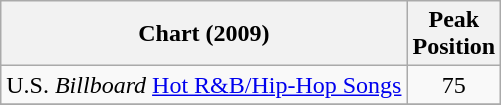<table class="wikitable">
<tr>
<th align="left">Chart (2009)</th>
<th align="left">Peak<br>Position</th>
</tr>
<tr>
<td align="left">U.S. <em>Billboard</em> <a href='#'>Hot R&B/Hip-Hop Songs</a></td>
<td align="center">75</td>
</tr>
<tr>
</tr>
</table>
